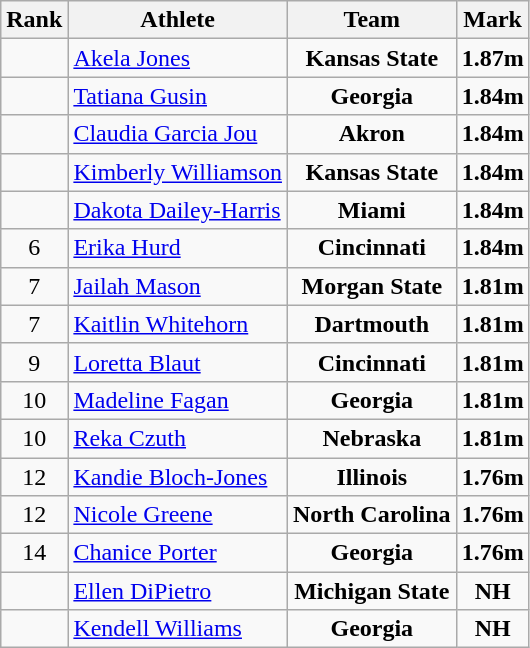<table class="wikitable sortable" style="text-align: center;">
<tr>
<th>Rank</th>
<th>Athlete</th>
<th>Team</th>
<th>Mark</th>
</tr>
<tr>
<td></td>
<td align=left><a href='#'>Akela Jones</a></td>
<td><strong>Kansas State</strong></td>
<td><strong>1.87m</strong></td>
</tr>
<tr>
<td></td>
<td align=left><a href='#'>Tatiana Gusin</a></td>
<td><strong>Georgia</strong></td>
<td><strong>1.84m</strong></td>
</tr>
<tr>
<td></td>
<td align=left><a href='#'>Claudia Garcia Jou</a></td>
<td><strong>Akron</strong></td>
<td><strong>1.84m</strong></td>
</tr>
<tr>
<td></td>
<td align=left><a href='#'>Kimberly Williamson</a></td>
<td><strong>Kansas State</strong></td>
<td><strong>1.84m</strong></td>
</tr>
<tr>
<td></td>
<td align=left><a href='#'>Dakota Dailey-Harris</a></td>
<td><strong>Miami</strong></td>
<td><strong>1.84m</strong></td>
</tr>
<tr>
<td>6</td>
<td align=left><a href='#'>Erika Hurd</a></td>
<td><strong>Cincinnati</strong></td>
<td><strong>1.84m</strong></td>
</tr>
<tr>
<td>7</td>
<td align=left><a href='#'>Jailah Mason</a></td>
<td><strong>Morgan State</strong></td>
<td><strong>1.81m</strong></td>
</tr>
<tr>
<td>7</td>
<td align=left><a href='#'>Kaitlin Whitehorn</a></td>
<td><strong>Dartmouth</strong></td>
<td><strong>1.81m</strong></td>
</tr>
<tr>
<td>9</td>
<td align=left><a href='#'>Loretta Blaut</a></td>
<td><strong>Cincinnati</strong></td>
<td><strong>1.81m</strong></td>
</tr>
<tr>
<td>10</td>
<td align=left><a href='#'>Madeline Fagan</a></td>
<td><strong>Georgia</strong></td>
<td><strong>1.81m</strong></td>
</tr>
<tr>
<td>10</td>
<td align=left><a href='#'>Reka Czuth</a></td>
<td><strong>Nebraska</strong></td>
<td><strong>1.81m</strong></td>
</tr>
<tr>
<td>12</td>
<td align=left><a href='#'>Kandie Bloch-Jones</a></td>
<td><strong>Illinois</strong></td>
<td><strong>1.76m</strong></td>
</tr>
<tr>
<td>12</td>
<td align=left><a href='#'>Nicole Greene</a></td>
<td><strong>North Carolina</strong></td>
<td><strong>1.76m</strong></td>
</tr>
<tr>
<td>14</td>
<td align=left><a href='#'>Chanice Porter</a></td>
<td><strong>Georgia</strong></td>
<td><strong>1.76m</strong></td>
</tr>
<tr>
<td> </td>
<td align=left><a href='#'>Ellen DiPietro</a></td>
<td><strong>Michigan State</strong></td>
<td><strong>NH</strong></td>
</tr>
<tr>
<td> </td>
<td align=left><a href='#'>Kendell Williams</a></td>
<td><strong>Georgia</strong></td>
<td><strong>NH</strong></td>
</tr>
</table>
